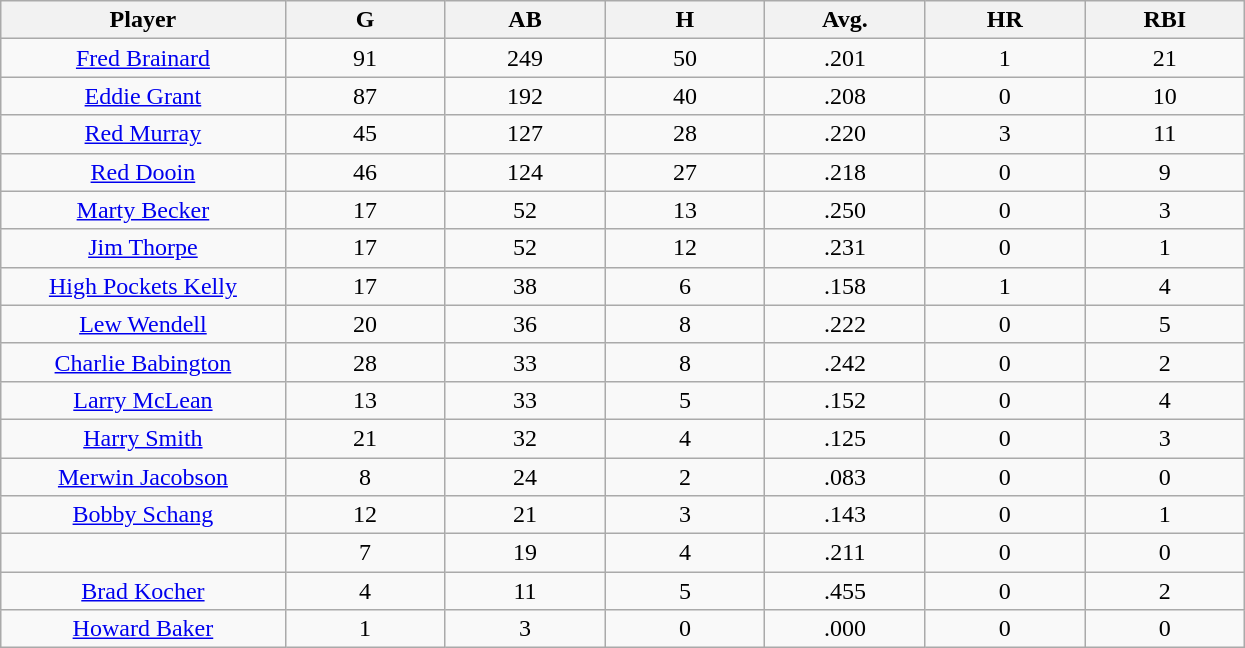<table class="wikitable sortable">
<tr>
<th bgcolor="#DDDDFF" width="16%">Player</th>
<th bgcolor="#DDDDFF" width="9%">G</th>
<th bgcolor="#DDDDFF" width="9%">AB</th>
<th bgcolor="#DDDDFF" width="9%">H</th>
<th bgcolor="#DDDDFF" width="9%">Avg.</th>
<th bgcolor="#DDDDFF" width="9%">HR</th>
<th bgcolor="#DDDDFF" width="9%">RBI</th>
</tr>
<tr align="center">
<td><a href='#'>Fred Brainard</a></td>
<td>91</td>
<td>249</td>
<td>50</td>
<td>.201</td>
<td>1</td>
<td>21</td>
</tr>
<tr align=center>
<td><a href='#'>Eddie Grant</a></td>
<td>87</td>
<td>192</td>
<td>40</td>
<td>.208</td>
<td>0</td>
<td>10</td>
</tr>
<tr align=center>
<td><a href='#'>Red Murray</a></td>
<td>45</td>
<td>127</td>
<td>28</td>
<td>.220</td>
<td>3</td>
<td>11</td>
</tr>
<tr align=center>
<td><a href='#'>Red Dooin</a></td>
<td>46</td>
<td>124</td>
<td>27</td>
<td>.218</td>
<td>0</td>
<td>9</td>
</tr>
<tr align=center>
<td><a href='#'>Marty Becker</a></td>
<td>17</td>
<td>52</td>
<td>13</td>
<td>.250</td>
<td>0</td>
<td>3</td>
</tr>
<tr align=center>
<td><a href='#'>Jim Thorpe</a></td>
<td>17</td>
<td>52</td>
<td>12</td>
<td>.231</td>
<td>0</td>
<td>1</td>
</tr>
<tr align=center>
<td><a href='#'>High Pockets Kelly</a></td>
<td>17</td>
<td>38</td>
<td>6</td>
<td>.158</td>
<td>1</td>
<td>4</td>
</tr>
<tr align=center>
<td><a href='#'>Lew Wendell</a></td>
<td>20</td>
<td>36</td>
<td>8</td>
<td>.222</td>
<td>0</td>
<td>5</td>
</tr>
<tr align=center>
<td><a href='#'>Charlie Babington</a></td>
<td>28</td>
<td>33</td>
<td>8</td>
<td>.242</td>
<td>0</td>
<td>2</td>
</tr>
<tr align=center>
<td><a href='#'>Larry McLean</a></td>
<td>13</td>
<td>33</td>
<td>5</td>
<td>.152</td>
<td>0</td>
<td>4</td>
</tr>
<tr align=center>
<td><a href='#'>Harry Smith</a></td>
<td>21</td>
<td>32</td>
<td>4</td>
<td>.125</td>
<td>0</td>
<td>3</td>
</tr>
<tr align=center>
<td><a href='#'>Merwin Jacobson</a></td>
<td>8</td>
<td>24</td>
<td>2</td>
<td>.083</td>
<td>0</td>
<td>0</td>
</tr>
<tr align=center>
<td><a href='#'>Bobby Schang</a></td>
<td>12</td>
<td>21</td>
<td>3</td>
<td>.143</td>
<td>0</td>
<td>1</td>
</tr>
<tr align=center>
<td></td>
<td>7</td>
<td>19</td>
<td>4</td>
<td>.211</td>
<td>0</td>
<td>0</td>
</tr>
<tr align="center">
<td><a href='#'>Brad Kocher</a></td>
<td>4</td>
<td>11</td>
<td>5</td>
<td>.455</td>
<td>0</td>
<td>2</td>
</tr>
<tr align=center>
<td><a href='#'>Howard Baker</a></td>
<td>1</td>
<td>3</td>
<td>0</td>
<td>.000</td>
<td>0</td>
<td>0</td>
</tr>
</table>
